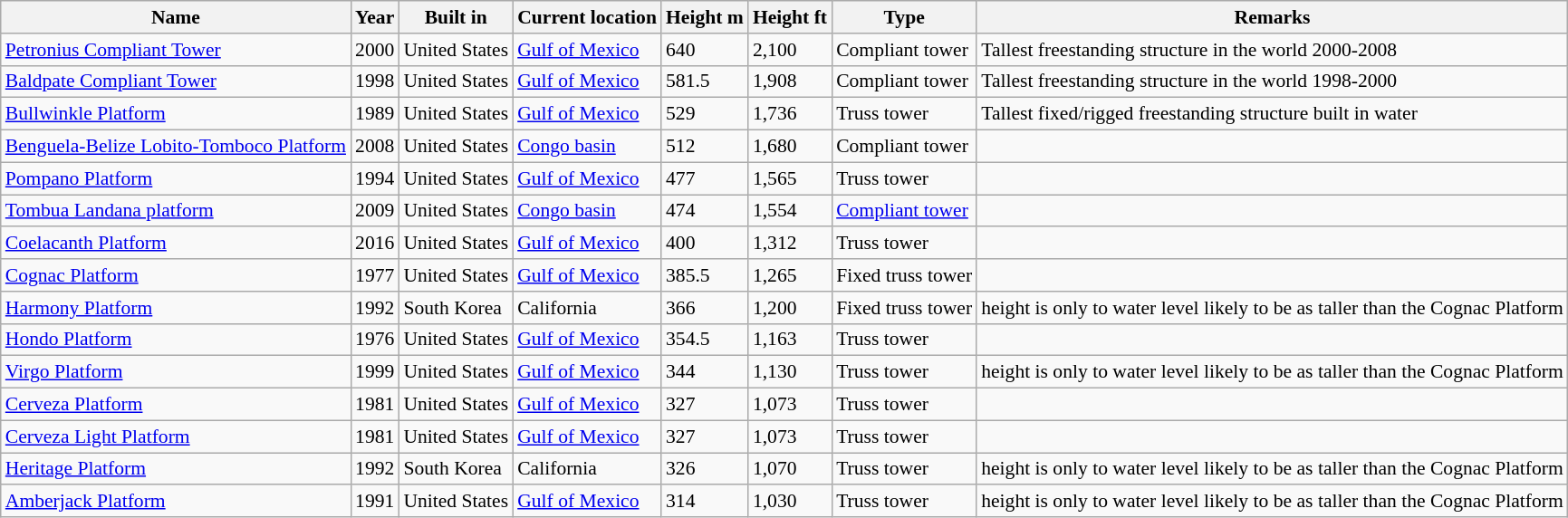<table class="wikitable sortable"  style="font-size: 90%;">
<tr>
<th>Name</th>
<th>Year</th>
<th>Built in</th>
<th>Current location</th>
<th>Height m</th>
<th>Height ft</th>
<th>Type</th>
<th>Remarks</th>
</tr>
<tr>
<td><a href='#'>Petronius Compliant Tower</a></td>
<td>2000</td>
<td>United States</td>
<td><a href='#'>Gulf of Mexico</a></td>
<td>640</td>
<td>2,100</td>
<td>Compliant tower</td>
<td>Tallest freestanding structure in the world 2000-2008</td>
</tr>
<tr>
<td><a href='#'>Baldpate Compliant Tower</a></td>
<td>1998</td>
<td>United States</td>
<td><a href='#'>Gulf of Mexico</a></td>
<td>581.5</td>
<td>1,908</td>
<td>Compliant tower</td>
<td>Tallest freestanding structure in the world 1998-2000</td>
</tr>
<tr>
<td><a href='#'>Bullwinkle Platform</a></td>
<td>1989</td>
<td>United States</td>
<td><a href='#'>Gulf of Mexico</a></td>
<td>529</td>
<td>1,736</td>
<td>Truss tower</td>
<td>Tallest fixed/rigged freestanding structure built in water</td>
</tr>
<tr>
<td><a href='#'>Benguela-Belize Lobito-Tomboco Platform</a></td>
<td>2008</td>
<td>United States</td>
<td><a href='#'>Congo basin</a></td>
<td>512</td>
<td>1,680</td>
<td>Compliant tower</td>
<td></td>
</tr>
<tr>
<td><a href='#'>Pompano Platform</a></td>
<td>1994</td>
<td>United States</td>
<td><a href='#'>Gulf of Mexico</a></td>
<td>477</td>
<td>1,565</td>
<td>Truss tower</td>
<td></td>
</tr>
<tr>
<td><a href='#'>Tombua Landana platform</a></td>
<td>2009</td>
<td>United States</td>
<td><a href='#'>Congo basin</a></td>
<td>474</td>
<td>1,554</td>
<td><a href='#'>Compliant tower</a></td>
<td></td>
</tr>
<tr>
<td><a href='#'>Coelacanth Platform</a></td>
<td>2016</td>
<td>United States</td>
<td><a href='#'>Gulf of Mexico</a></td>
<td>400</td>
<td>1,312</td>
<td>Truss tower</td>
<td></td>
</tr>
<tr>
<td><a href='#'>Cognac Platform</a></td>
<td>1977</td>
<td>United States</td>
<td><a href='#'>Gulf of Mexico</a></td>
<td>385.5</td>
<td>1,265</td>
<td>Fixed truss tower</td>
<td></td>
</tr>
<tr>
<td><a href='#'>Harmony Platform</a></td>
<td>1992</td>
<td>South Korea</td>
<td>California</td>
<td>366</td>
<td>1,200</td>
<td>Fixed truss tower</td>
<td>height is only to water level likely to be as taller than the Cognac Platform</td>
</tr>
<tr>
<td><a href='#'>Hondo Platform</a></td>
<td>1976</td>
<td>United States</td>
<td><a href='#'>Gulf of Mexico</a></td>
<td>354.5</td>
<td>1,163</td>
<td>Truss tower</td>
<td></td>
</tr>
<tr>
<td><a href='#'>Virgo Platform</a></td>
<td>1999</td>
<td>United States</td>
<td><a href='#'>Gulf of Mexico</a></td>
<td>344</td>
<td>1,130</td>
<td>Truss tower</td>
<td>height is only to water level likely to be as taller than the Cognac Platform</td>
</tr>
<tr>
<td><a href='#'>Cerveza Platform</a></td>
<td>1981</td>
<td>United States</td>
<td><a href='#'>Gulf of Mexico</a></td>
<td>327</td>
<td>1,073</td>
<td>Truss tower</td>
<td></td>
</tr>
<tr>
<td><a href='#'>Cerveza Light Platform</a></td>
<td>1981</td>
<td>United States</td>
<td><a href='#'>Gulf of Mexico</a></td>
<td>327</td>
<td>1,073</td>
<td>Truss tower</td>
<td></td>
</tr>
<tr>
<td><a href='#'>Heritage Platform</a></td>
<td>1992</td>
<td>South Korea</td>
<td>California</td>
<td>326</td>
<td>1,070</td>
<td>Truss tower</td>
<td>height is only to water level likely to be as taller than the Cognac Platform</td>
</tr>
<tr>
<td><a href='#'>Amberjack Platform</a></td>
<td>1991</td>
<td>United States</td>
<td><a href='#'>Gulf of Mexico</a></td>
<td>314</td>
<td>1,030</td>
<td>Truss tower</td>
<td>height is only to water level likely to be as taller than the Cognac Platform</td>
</tr>
</table>
